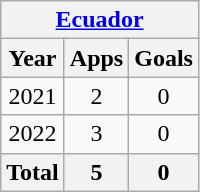<table class="wikitable" style="text-align:center">
<tr>
<th colspan=3><a href='#'>Ecuador</a></th>
</tr>
<tr>
<th>Year</th>
<th>Apps</th>
<th>Goals</th>
</tr>
<tr>
<td>2021</td>
<td>2</td>
<td>0</td>
</tr>
<tr>
<td>2022</td>
<td>3</td>
<td>0</td>
</tr>
<tr>
<th>Total</th>
<th>5</th>
<th>0</th>
</tr>
</table>
